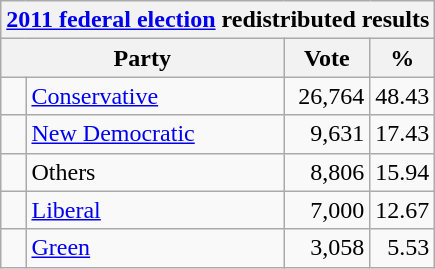<table class="wikitable">
<tr>
<th colspan="4"><a href='#'>2011 federal election</a> redistributed results</th>
</tr>
<tr>
<th bgcolor="#DDDDFF" width="130px" colspan="2">Party</th>
<th bgcolor="#DDDDFF" width="50px">Vote</th>
<th bgcolor="#DDDDFF" width="30px">%</th>
</tr>
<tr>
<td> </td>
<td><a href='#'>Conservative</a></td>
<td align=right>26,764</td>
<td align=right>48.43</td>
</tr>
<tr>
<td> </td>
<td><a href='#'>New Democratic</a></td>
<td align=right>9,631</td>
<td align=right>17.43</td>
</tr>
<tr>
<td> </td>
<td>Others</td>
<td align=right>8,806</td>
<td align=right>15.94</td>
</tr>
<tr>
<td> </td>
<td><a href='#'>Liberal</a></td>
<td align=right>7,000</td>
<td align=right>12.67</td>
</tr>
<tr>
<td> </td>
<td><a href='#'>Green</a></td>
<td align=right>3,058</td>
<td align=right>5.53</td>
</tr>
</table>
